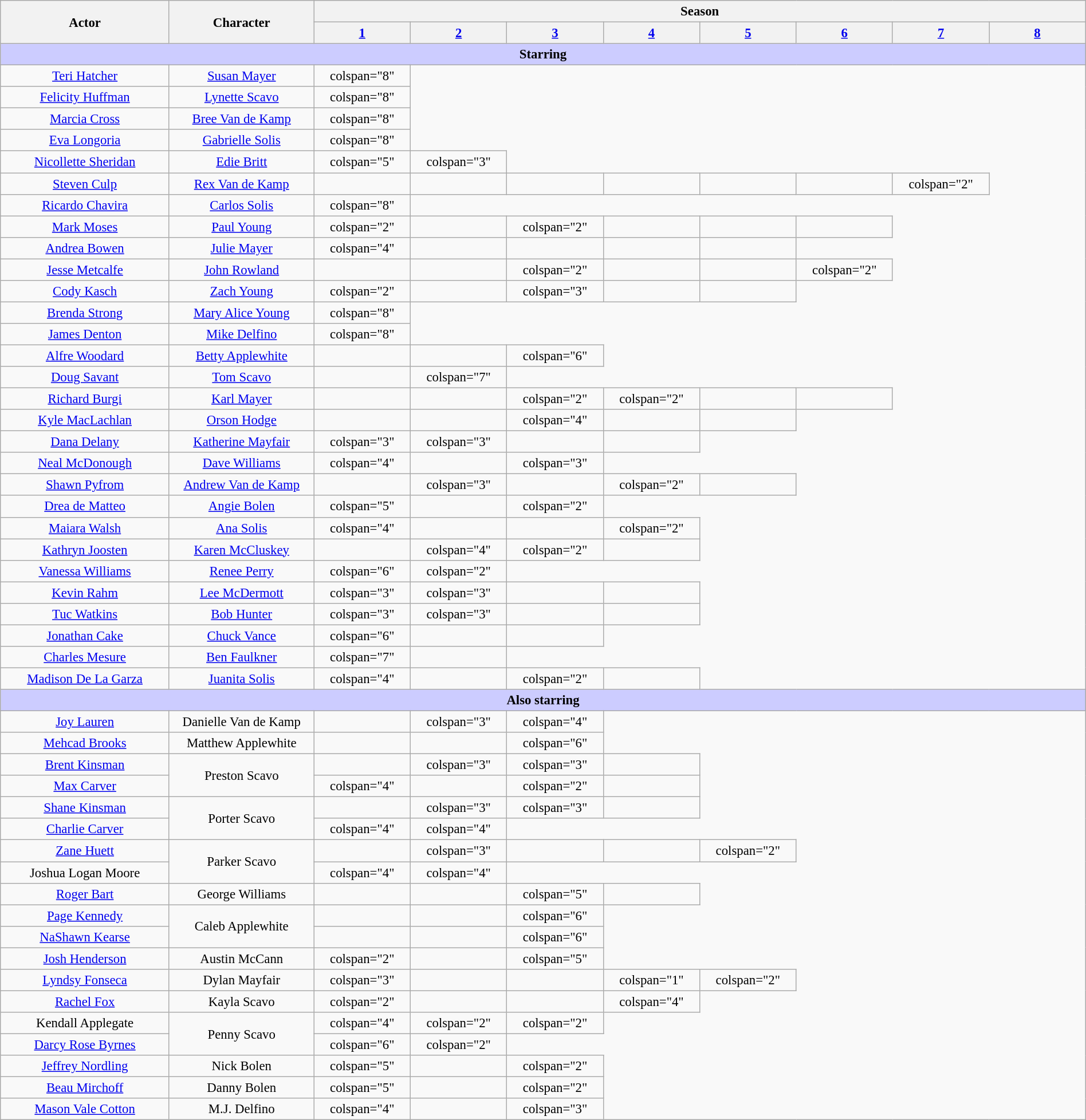<table class="wikitable plainrowheaders" style="text-align:center; font-size:95%; width:100%">
<tr>
<th rowspan="2" style="width:14%;" scope="col">Actor</th>
<th rowspan="2" style="width:12%;" scope="col">Character</th>
<th colspan="8">Season</th>
</tr>
<tr>
<th style="width:8%;" scope="col"><a href='#'>1</a></th>
<th style="width:8%;" scope="col"><a href='#'>2</a></th>
<th style="width:8%;" scope="col"><a href='#'>3</a></th>
<th style="width:8%;" scope="col"><a href='#'>4</a></th>
<th style="width:8%;" scope="col"><a href='#'>5</a></th>
<th style="width:8%;" scope="col"><a href='#'>6</a></th>
<th style="width:8%;" scope="col"><a href='#'>7</a></th>
<th style="width:8%;" scope="col"><a href='#'>8</a></th>
</tr>
<tr>
<th colspan="10" style="background:#ccf;">Starring</th>
</tr>
<tr>
<td><a href='#'>Teri Hatcher</a></td>
<td><a href='#'>Susan Mayer</a></td>
<td>colspan="8" </td>
</tr>
<tr>
<td><a href='#'>Felicity Huffman</a></td>
<td><a href='#'>Lynette Scavo</a></td>
<td>colspan="8" </td>
</tr>
<tr>
<td><a href='#'>Marcia Cross</a></td>
<td><a href='#'>Bree Van de Kamp</a></td>
<td>colspan="8" </td>
</tr>
<tr>
<td><a href='#'>Eva Longoria</a></td>
<td><a href='#'>Gabrielle Solis</a></td>
<td>colspan="8" </td>
</tr>
<tr>
<td><a href='#'>Nicollette Sheridan</a></td>
<td><a href='#'>Edie Britt</a></td>
<td>colspan="5" </td>
<td>colspan="3" </td>
</tr>
<tr>
<td><a href='#'>Steven Culp</a></td>
<td><a href='#'>Rex Van de Kamp</a></td>
<td></td>
<td></td>
<td></td>
<td></td>
<td></td>
<td></td>
<td>colspan="2" </td>
</tr>
<tr>
<td><a href='#'>Ricardo Chavira</a></td>
<td><a href='#'>Carlos Solis</a></td>
<td>colspan="8" </td>
</tr>
<tr>
<td><a href='#'>Mark Moses</a></td>
<td><a href='#'>Paul Young</a></td>
<td>colspan="2" </td>
<td></td>
<td>colspan="2" </td>
<td></td>
<td></td>
<td></td>
</tr>
<tr>
<td><a href='#'>Andrea Bowen</a></td>
<td><a href='#'>Julie Mayer</a></td>
<td>colspan="4" </td>
<td></td>
<td></td>
<td></td>
<td></td>
</tr>
<tr>
<td><a href='#'>Jesse Metcalfe</a></td>
<td><a href='#'>John Rowland</a></td>
<td></td>
<td></td>
<td>colspan="2" </td>
<td></td>
<td></td>
<td>colspan="2" </td>
</tr>
<tr>
<td><a href='#'>Cody Kasch</a></td>
<td><a href='#'>Zach Young</a></td>
<td>colspan="2" </td>
<td></td>
<td>colspan="3" </td>
<td></td>
<td></td>
</tr>
<tr>
<td><a href='#'>Brenda Strong</a></td>
<td><a href='#'>Mary Alice Young</a></td>
<td>colspan="8" </td>
</tr>
<tr>
<td><a href='#'>James Denton</a></td>
<td><a href='#'>Mike Delfino</a></td>
<td>colspan="8" </td>
</tr>
<tr>
<td><a href='#'>Alfre Woodard</a></td>
<td><a href='#'>Betty Applewhite</a></td>
<td></td>
<td></td>
<td>colspan="6" </td>
</tr>
<tr>
<td><a href='#'>Doug Savant</a></td>
<td><a href='#'>Tom Scavo</a></td>
<td></td>
<td>colspan="7" </td>
</tr>
<tr>
<td><a href='#'>Richard Burgi</a></td>
<td><a href='#'>Karl Mayer</a></td>
<td></td>
<td></td>
<td>colspan="2" </td>
<td>colspan="2" </td>
<td></td>
<td></td>
</tr>
<tr>
<td><a href='#'>Kyle MacLachlan</a></td>
<td><a href='#'>Orson Hodge</a></td>
<td></td>
<td></td>
<td>colspan="4" </td>
<td></td>
<td></td>
</tr>
<tr>
<td><a href='#'>Dana Delany</a></td>
<td><a href='#'>Katherine Mayfair</a></td>
<td>colspan="3" </td>
<td>colspan="3" </td>
<td></td>
<td></td>
</tr>
<tr>
<td><a href='#'>Neal McDonough</a></td>
<td><a href='#'>Dave Williams</a></td>
<td>colspan="4" </td>
<td></td>
<td>colspan="3" </td>
</tr>
<tr>
<td><a href='#'>Shawn Pyfrom</a></td>
<td><a href='#'>Andrew Van de Kamp</a></td>
<td></td>
<td>colspan="3" </td>
<td></td>
<td>colspan="2" </td>
<td></td>
</tr>
<tr>
<td><a href='#'>Drea de Matteo</a></td>
<td><a href='#'>Angie Bolen</a></td>
<td>colspan="5" </td>
<td></td>
<td>colspan="2" </td>
</tr>
<tr>
<td><a href='#'>Maiara Walsh</a></td>
<td><a href='#'>Ana Solis</a></td>
<td>colspan="4" </td>
<td></td>
<td></td>
<td>colspan="2" </td>
</tr>
<tr>
<td><a href='#'>Kathryn Joosten</a></td>
<td><a href='#'>Karen McCluskey</a></td>
<td></td>
<td>colspan="4" </td>
<td>colspan="2" </td>
<td></td>
</tr>
<tr>
<td><a href='#'>Vanessa Williams</a></td>
<td><a href='#'>Renee Perry</a></td>
<td>colspan="6" </td>
<td>colspan="2" </td>
</tr>
<tr>
<td><a href='#'>Kevin Rahm</a></td>
<td><a href='#'>Lee McDermott</a></td>
<td>colspan="3" </td>
<td>colspan="3" </td>
<td></td>
<td></td>
</tr>
<tr>
<td><a href='#'>Tuc Watkins</a></td>
<td><a href='#'>Bob Hunter</a></td>
<td>colspan="3" </td>
<td>colspan="3" </td>
<td></td>
<td></td>
</tr>
<tr>
<td><a href='#'>Jonathan Cake</a></td>
<td><a href='#'>Chuck Vance</a></td>
<td>colspan="6" </td>
<td></td>
<td></td>
</tr>
<tr>
<td><a href='#'>Charles Mesure</a></td>
<td><a href='#'>Ben Faulkner</a></td>
<td>colspan="7" </td>
<td></td>
</tr>
<tr>
<td><a href='#'>Madison De La Garza</a></td>
<td><a href='#'>Juanita Solis</a></td>
<td>colspan="4" </td>
<td></td>
<td>colspan="2" </td>
<td></td>
</tr>
<tr>
<th colspan="10" style="background:#ccf;">Also starring</th>
</tr>
<tr>
<td><a href='#'>Joy Lauren</a></td>
<td>Danielle Van de Kamp</td>
<td></td>
<td>colspan="3" </td>
<td>colspan="4" </td>
</tr>
<tr>
<td><a href='#'>Mehcad Brooks</a></td>
<td>Matthew Applewhite</td>
<td></td>
<td></td>
<td>colspan="6" </td>
</tr>
<tr>
<td><a href='#'>Brent Kinsman</a></td>
<td rowspan="2">Preston Scavo</td>
<td></td>
<td>colspan="3" </td>
<td>colspan="3" </td>
<td></td>
</tr>
<tr>
<td><a href='#'>Max Carver</a></td>
<td>colspan="4" </td>
<td></td>
<td>colspan="2" </td>
<td></td>
</tr>
<tr>
<td><a href='#'>Shane Kinsman</a></td>
<td rowspan="2">Porter Scavo</td>
<td></td>
<td>colspan="3" </td>
<td>colspan="3" </td>
<td></td>
</tr>
<tr>
<td><a href='#'>Charlie Carver</a></td>
<td>colspan="4" </td>
<td>colspan="4" </td>
</tr>
<tr>
<td><a href='#'>Zane Huett</a></td>
<td rowspan="2">Parker Scavo</td>
<td></td>
<td>colspan="3" </td>
<td></td>
<td></td>
<td>colspan="2" </td>
</tr>
<tr>
<td>Joshua Logan Moore</td>
<td>colspan="4" </td>
<td>colspan="4" </td>
</tr>
<tr>
<td><a href='#'>Roger Bart</a></td>
<td>George Williams</td>
<td></td>
<td></td>
<td>colspan="5" </td>
<td></td>
</tr>
<tr>
<td><a href='#'>Page Kennedy</a></td>
<td rowspan="2">Caleb Applewhite</td>
<td></td>
<td></td>
<td>colspan="6" </td>
</tr>
<tr>
<td><a href='#'>NaShawn Kearse</a></td>
<td></td>
<td></td>
<td>colspan="6" </td>
</tr>
<tr>
<td><a href='#'>Josh Henderson</a></td>
<td>Austin McCann</td>
<td>colspan="2" </td>
<td></td>
<td>colspan="5" </td>
</tr>
<tr>
<td><a href='#'>Lyndsy Fonseca</a></td>
<td>Dylan Mayfair</td>
<td>colspan="3" </td>
<td></td>
<td></td>
<td>colspan="1" </td>
<td>colspan="2" </td>
</tr>
<tr>
<td><a href='#'>Rachel Fox</a></td>
<td>Kayla Scavo</td>
<td>colspan="2" </td>
<td></td>
<td></td>
<td>colspan="4" </td>
</tr>
<tr>
<td>Kendall Applegate</td>
<td rowspan="2">Penny Scavo</td>
<td>colspan="4" </td>
<td>colspan="2" </td>
<td>colspan="2" </td>
</tr>
<tr>
<td><a href='#'>Darcy Rose Byrnes</a></td>
<td>colspan="6" </td>
<td>colspan="2" </td>
</tr>
<tr>
<td><a href='#'>Jeffrey Nordling</a></td>
<td>Nick Bolen</td>
<td>colspan="5" </td>
<td></td>
<td>colspan="2" </td>
</tr>
<tr>
<td><a href='#'>Beau Mirchoff</a></td>
<td>Danny Bolen</td>
<td>colspan="5" </td>
<td></td>
<td>colspan="2" </td>
</tr>
<tr>
<td><a href='#'>Mason Vale Cotton</a></td>
<td>M.J. Delfino</td>
<td>colspan="4" </td>
<td></td>
<td>colspan="3" </td>
</tr>
</table>
